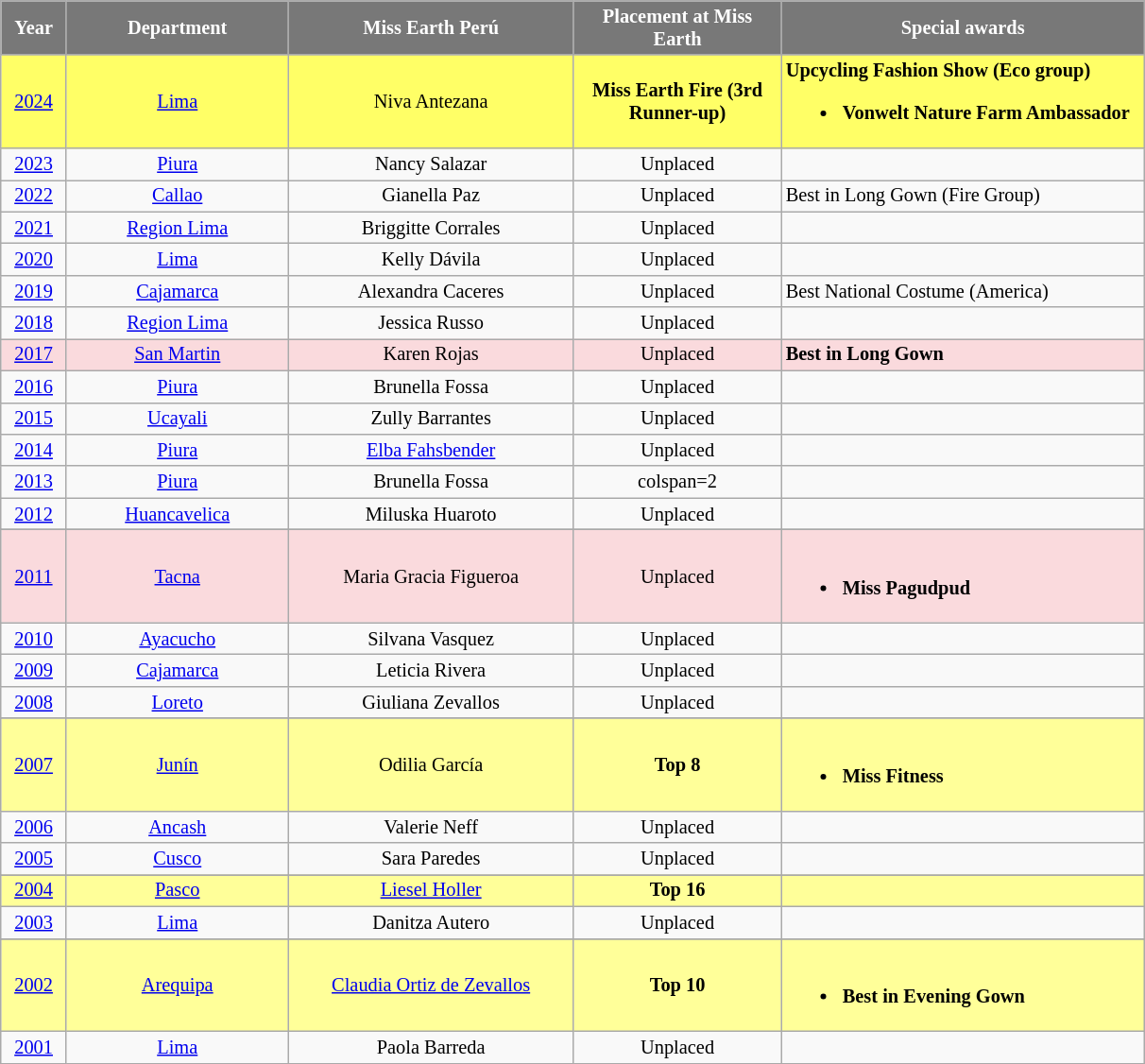<table class="wikitable " style="font-size: 85%; text-align:center">
<tr>
<th width="40" style="background-color:#787878;color:#FFFFFF;">Year</th>
<th width="150" style="background-color:#787878;color:#FFFFFF;">Department</th>
<th width="195" style="background-color:#787878;color:#FFFFFF;">Miss Earth Perú</th>
<th width="140" style="background-color:#787878;color:#FFFFFF;">Placement at Miss Earth</th>
<th width="250" style="background-color:#787878;color:#FFFFFF;">Special awards</th>
</tr>
<tr style="background-color:#FFFF66;">
<td><a href='#'>2024</a></td>
<td><a href='#'>Lima</a></td>
<td>Niva Antezana</td>
<td><strong>Miss Earth Fire (3rd Runner-up)</strong></td>
<td align="left"><strong> Upcycling Fashion Show (Eco group)</strong><br><ul><li><strong>Vonwelt Nature Farm Ambassador</strong></li></ul></td>
</tr>
<tr>
<td><a href='#'>2023</a></td>
<td><a href='#'>Piura</a></td>
<td>Nancy Salazar</td>
<td>Unplaced</td>
<td></td>
</tr>
<tr>
<td><a href='#'>2022</a></td>
<td><a href='#'>Callao</a></td>
<td>Gianella Paz</td>
<td>Unplaced</td>
<td align="left"> Best in Long Gown (Fire Group)</td>
</tr>
<tr>
<td><a href='#'>2021</a></td>
<td><a href='#'>Region Lima</a></td>
<td>Briggitte Corrales</td>
<td>Unplaced</td>
<td></td>
</tr>
<tr>
<td><a href='#'>2020</a></td>
<td><a href='#'>Lima</a></td>
<td>Kelly Dávila</td>
<td>Unplaced</td>
<td></td>
</tr>
<tr>
<td><a href='#'>2019</a></td>
<td><a href='#'>Cajamarca</a></td>
<td>Alexandra Caceres</td>
<td>Unplaced</td>
<td align="left"> Best National Costume (America)</td>
</tr>
<tr>
<td><a href='#'>2018</a></td>
<td><a href='#'>Region Lima</a></td>
<td>Jessica Russo</td>
<td>Unplaced</td>
<td></td>
</tr>
<tr style="background-color:#FADADD; ">
<td><a href='#'>2017</a></td>
<td><a href='#'>San Martin</a></td>
<td>Karen Rojas</td>
<td>Unplaced</td>
<td align="left"> <strong>Best in Long Gown</strong></td>
</tr>
<tr>
<td><a href='#'>2016</a></td>
<td><a href='#'>Piura</a></td>
<td>Brunella Fossa</td>
<td>Unplaced</td>
<td></td>
</tr>
<tr>
<td><a href='#'>2015</a></td>
<td><a href='#'>Ucayali</a></td>
<td>Zully Barrantes</td>
<td>Unplaced</td>
<td></td>
</tr>
<tr>
<td><a href='#'>2014</a></td>
<td><a href='#'>Piura</a></td>
<td><a href='#'>Elba Fahsbender</a></td>
<td>Unplaced</td>
<td></td>
</tr>
<tr>
<td><a href='#'>2013</a></td>
<td><a href='#'>Piura</a></td>
<td>Brunella Fossa</td>
<td>colspan=2 </td>
</tr>
<tr>
<td><a href='#'>2012</a></td>
<td><a href='#'>Huancavelica</a></td>
<td>Miluska Huaroto</td>
<td>Unplaced</td>
<td></td>
</tr>
<tr>
</tr>
<tr style="background-color:#FADADD;">
<td><a href='#'>2011</a></td>
<td><a href='#'>Tacna</a></td>
<td>Maria Gracia Figueroa</td>
<td>Unplaced</td>
<td align="left"><br><ul><li><strong>Miss Pagudpud</strong></li></ul></td>
</tr>
<tr>
<td><a href='#'>2010</a></td>
<td><a href='#'>Ayacucho</a></td>
<td>Silvana Vasquez</td>
<td>Unplaced</td>
<td></td>
</tr>
<tr>
<td><a href='#'>2009</a></td>
<td><a href='#'>Cajamarca</a></td>
<td>Leticia Rivera</td>
<td>Unplaced</td>
<td></td>
</tr>
<tr>
<td><a href='#'>2008</a></td>
<td><a href='#'>Loreto</a></td>
<td>Giuliana Zevallos</td>
<td>Unplaced</td>
<td></td>
</tr>
<tr>
</tr>
<tr style="background-color:#FFFF99;">
<td><a href='#'>2007</a></td>
<td><a href='#'>Junín</a></td>
<td>Odilia García</td>
<td><strong>Top 8</strong></td>
<td align="left"><br><ul><li><strong>Miss Fitness</strong></li></ul></td>
</tr>
<tr>
<td><a href='#'>2006</a></td>
<td><a href='#'>Ancash</a></td>
<td>Valerie Neff</td>
<td>Unplaced</td>
<td></td>
</tr>
<tr>
<td><a href='#'>2005</a></td>
<td><a href='#'>Cusco</a></td>
<td>Sara Paredes</td>
<td>Unplaced</td>
<td></td>
</tr>
<tr>
</tr>
<tr style="background-color:#FFFF99;">
<td><a href='#'>2004</a></td>
<td><a href='#'>Pasco</a></td>
<td><a href='#'>Liesel Holler</a></td>
<td><strong>Top 16</strong></td>
<td></td>
</tr>
<tr>
<td><a href='#'>2003</a></td>
<td><a href='#'>Lima</a></td>
<td>Danitza Autero</td>
<td>Unplaced</td>
<td></td>
</tr>
<tr>
</tr>
<tr style="background-color:#FFFF99;">
<td><a href='#'>2002</a></td>
<td><a href='#'>Arequipa</a></td>
<td><a href='#'>Claudia Ortiz de Zevallos</a></td>
<td><strong>Top 10</strong></td>
<td align="left"><br><ul><li><strong>Best in Evening Gown</strong></li></ul></td>
</tr>
<tr>
<td><a href='#'>2001</a></td>
<td><a href='#'>Lima</a></td>
<td>Paola Barreda</td>
<td>Unplaced</td>
<td></td>
</tr>
<tr>
</tr>
</table>
